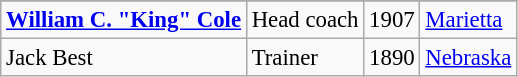<table class="wikitable" style="font-size: 95%">
<tr>
</tr>
<tr>
<td><strong><a href='#'>William C. "King" Cole</a></strong></td>
<td>Head coach</td>
<td>1907</td>
<td><a href='#'>Marietta</a></td>
</tr>
<tr>
<td>Jack Best</td>
<td>Trainer</td>
<td>1890</td>
<td><a href='#'>Nebraska</a></td>
</tr>
</table>
